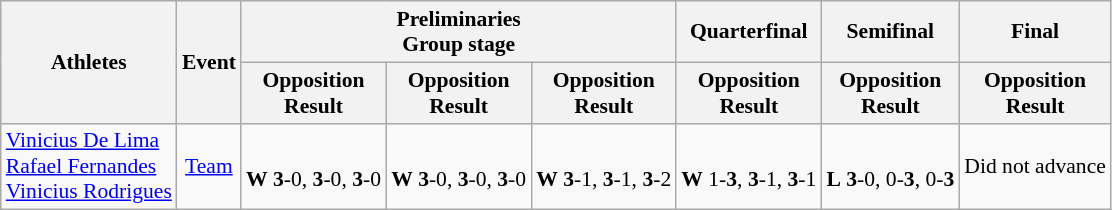<table class="wikitable" style="font-size:90%">
<tr>
<th rowspan=2>Athletes</th>
<th rowspan=2>Event</th>
<th colspan=3>Preliminaries<br>Group stage</th>
<th>Quarterfinal</th>
<th>Semifinal</th>
<th>Final</th>
</tr>
<tr>
<th>Opposition<br>Result</th>
<th>Opposition<br>Result</th>
<th>Opposition<br>Result</th>
<th>Opposition<br>Result</th>
<th>Opposition<br>Result</th>
<th>Opposition<br>Result</th>
</tr>
<tr>
<td><a href='#'>Vinicius De Lima</a><br><a href='#'>Rafael Fernandes</a><br><a href='#'>Vinicius Rodrigues</a></td>
<td align=center><a href='#'>Team</a></td>
<td align=center><br><strong>W</strong> <strong>3</strong>-0, <strong>3</strong>-0, <strong>3</strong>-0</td>
<td align=center><br><strong>W</strong> <strong>3</strong>-0, <strong>3</strong>-0, <strong>3</strong>-0</td>
<td align=center><br><strong>W</strong> <strong>3</strong>-1, <strong>3</strong>-1, <strong>3</strong>-2</td>
<td align=center><br><strong>W</strong> 1-<strong>3</strong>, <strong>3</strong>-1, <strong>3</strong>-1</td>
<td align=center><br><strong>L</strong> <strong>3</strong>-0, 0-<strong>3</strong>, 0-<strong>3</strong><br></td>
<td align="center" colspan="7">Did not advance</td>
</tr>
</table>
